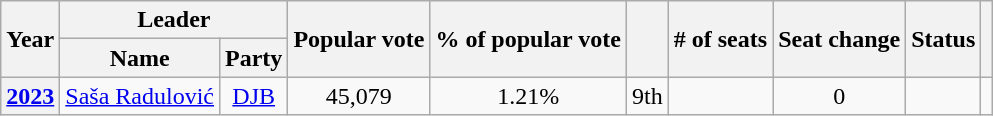<table class="wikitable" style="text-align:center">
<tr>
<th rowspan="2">Year</th>
<th colspan="2">Leader</th>
<th rowspan="2">Popular vote</th>
<th rowspan="2">% of popular vote</th>
<th rowspan="2"></th>
<th rowspan="2"># of seats</th>
<th rowspan="2">Seat change</th>
<th rowspan="2">Status</th>
<th rowspan="2"></th>
</tr>
<tr>
<th>Name</th>
<th>Party</th>
</tr>
<tr>
<th><a href='#'>2023</a></th>
<td><a href='#'>Saša Radulović</a></td>
<td><a href='#'>DJB</a></td>
<td>45,079</td>
<td>1.21%</td>
<td> 9th</td>
<td></td>
<td> 0</td>
<td></td>
<td></td>
</tr>
</table>
